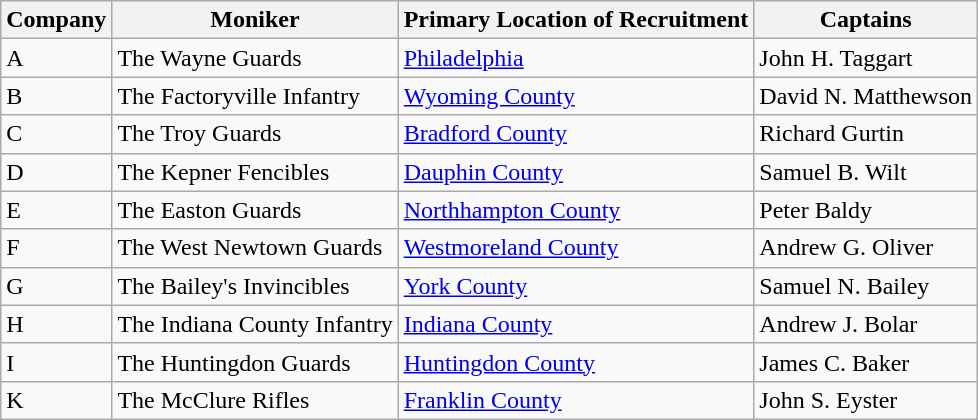<table class="wikitable">
<tr>
<th>Company</th>
<th>Moniker</th>
<th>Primary Location of Recruitment</th>
<th>Captains</th>
</tr>
<tr>
<td>A</td>
<td>The Wayne Guards</td>
<td><a href='#'>Philadelphia</a></td>
<td>John H. Taggart</td>
</tr>
<tr>
<td>B</td>
<td>The Factoryville Infantry</td>
<td><a href='#'>Wyoming County</a></td>
<td>David N. Matthewson</td>
</tr>
<tr>
<td>C</td>
<td>The Troy Guards</td>
<td><a href='#'>Bradford County</a></td>
<td>Richard Gurtin</td>
</tr>
<tr>
<td>D</td>
<td>The Kepner Fencibles</td>
<td><a href='#'>Dauphin County</a></td>
<td>Samuel B. Wilt</td>
</tr>
<tr>
<td>E</td>
<td>The Easton Guards</td>
<td><a href='#'>Northhampton County</a></td>
<td>Peter Baldy</td>
</tr>
<tr>
<td>F</td>
<td>The West Newtown Guards</td>
<td><a href='#'>Westmoreland County</a></td>
<td>Andrew G. Oliver</td>
</tr>
<tr>
<td>G</td>
<td>The Bailey's Invincibles</td>
<td><a href='#'>York County</a></td>
<td>Samuel N. Bailey</td>
</tr>
<tr>
<td>H</td>
<td>The Indiana County Infantry</td>
<td><a href='#'>Indiana County</a></td>
<td>Andrew J. Bolar</td>
</tr>
<tr>
<td>I</td>
<td>The Huntingdon Guards</td>
<td><a href='#'>Huntingdon County</a></td>
<td>James C. Baker</td>
</tr>
<tr>
<td>K</td>
<td>The McClure Rifles</td>
<td><a href='#'>Franklin County</a></td>
<td>John S. Eyster</td>
</tr>
</table>
